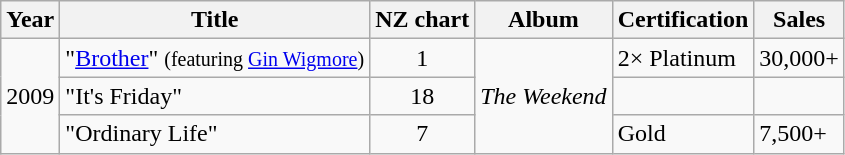<table class="wikitable">
<tr>
<th>Year</th>
<th>Title</th>
<th>NZ chart</th>
<th>Album</th>
<th>Certification</th>
<th>Sales</th>
</tr>
<tr>
<td rowspan="3">2009</td>
<td>"<a href='#'>Brother</a>" <small>(featuring <a href='#'>Gin Wigmore</a>)</small></td>
<td align="center">1</td>
<td rowspan="3"><em>The Weekend</em></td>
<td>2× Platinum</td>
<td>30,000+</td>
</tr>
<tr>
<td>"It's Friday"</td>
<td align="center">18</td>
<td></td>
<td></td>
</tr>
<tr>
<td>"Ordinary Life"</td>
<td align="center">7</td>
<td>Gold</td>
<td>7,500+</td>
</tr>
</table>
